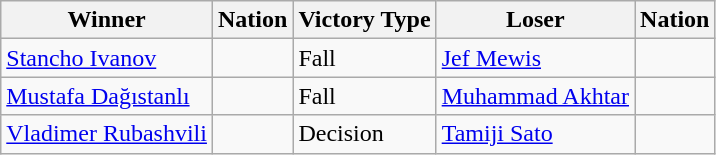<table class="wikitable sortable" style="text-align:left;">
<tr>
<th>Winner</th>
<th>Nation</th>
<th>Victory Type</th>
<th>Loser</th>
<th>Nation</th>
</tr>
<tr>
<td><a href='#'>Stancho Ivanov</a></td>
<td></td>
<td>Fall</td>
<td><a href='#'>Jef Mewis</a></td>
<td></td>
</tr>
<tr>
<td><a href='#'>Mustafa Dağıstanlı</a></td>
<td></td>
<td>Fall</td>
<td><a href='#'>Muhammad Akhtar</a></td>
<td></td>
</tr>
<tr>
<td><a href='#'>Vladimer Rubashvili</a></td>
<td></td>
<td>Decision</td>
<td><a href='#'>Tamiji Sato</a></td>
<td></td>
</tr>
</table>
